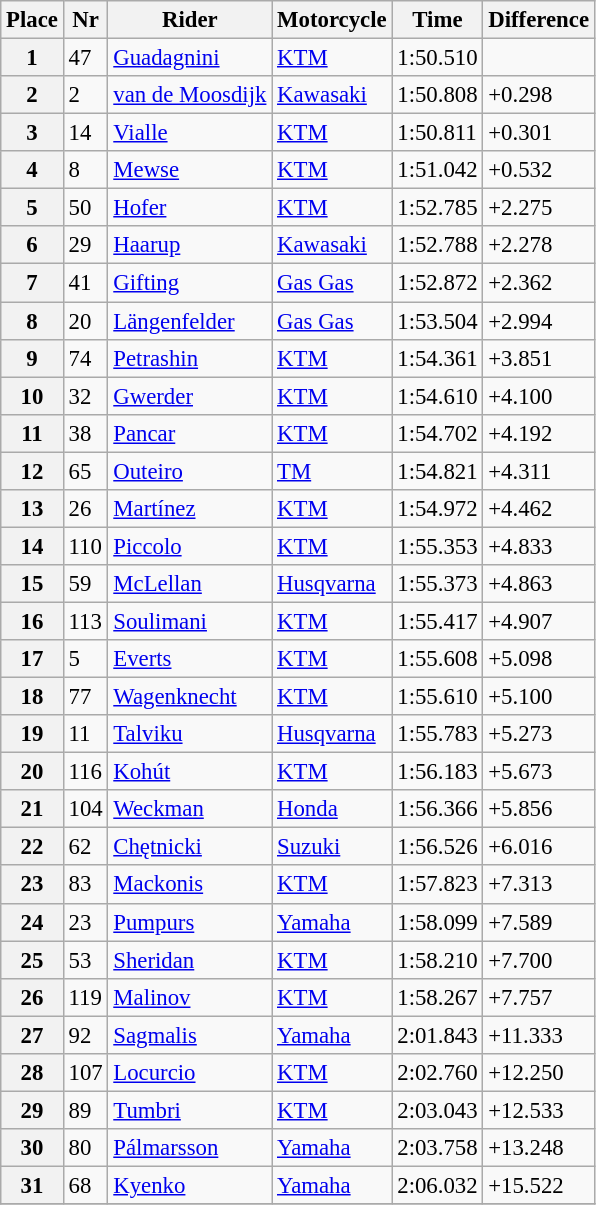<table class="wikitable" style="font-size: 95%">
<tr>
<th>Place</th>
<th>Nr</th>
<th>Rider</th>
<th>Motorcycle</th>
<th>Time</th>
<th>Difference</th>
</tr>
<tr>
<th>1</th>
<td>47</td>
<td> <a href='#'>Guadagnini</a></td>
<td><a href='#'>KTM</a></td>
<td>1:50.510</td>
<td></td>
</tr>
<tr>
<th>2</th>
<td>2</td>
<td> <a href='#'>van de Moosdijk</a></td>
<td><a href='#'>Kawasaki</a></td>
<td>1:50.808</td>
<td>+0.298</td>
</tr>
<tr>
<th>3</th>
<td>14</td>
<td> <a href='#'>Vialle</a></td>
<td><a href='#'>KTM</a></td>
<td>1:50.811</td>
<td>+0.301</td>
</tr>
<tr>
<th>4</th>
<td>8</td>
<td> <a href='#'>Mewse</a></td>
<td><a href='#'>KTM</a></td>
<td>1:51.042</td>
<td>+0.532</td>
</tr>
<tr>
<th>5</th>
<td>50</td>
<td> <a href='#'>Hofer</a></td>
<td><a href='#'>KTM</a></td>
<td>1:52.785</td>
<td>+2.275</td>
</tr>
<tr>
<th>6</th>
<td>29</td>
<td> <a href='#'>Haarup</a></td>
<td><a href='#'>Kawasaki</a></td>
<td>1:52.788</td>
<td>+2.278</td>
</tr>
<tr>
<th>7</th>
<td>41</td>
<td> <a href='#'>Gifting</a></td>
<td><a href='#'>Gas Gas</a></td>
<td>1:52.872</td>
<td>+2.362</td>
</tr>
<tr>
<th>8</th>
<td>20</td>
<td> <a href='#'>Längenfelder</a></td>
<td><a href='#'>Gas Gas</a></td>
<td>1:53.504</td>
<td>+2.994</td>
</tr>
<tr>
<th>9</th>
<td>74</td>
<td> <a href='#'>Petrashin</a></td>
<td><a href='#'>KTM</a></td>
<td>1:54.361</td>
<td>+3.851</td>
</tr>
<tr>
<th>10</th>
<td>32</td>
<td> <a href='#'>Gwerder</a></td>
<td><a href='#'>KTM</a></td>
<td>1:54.610</td>
<td>+4.100</td>
</tr>
<tr>
<th>11</th>
<td>38</td>
<td> <a href='#'>Pancar</a></td>
<td><a href='#'>KTM</a></td>
<td>1:54.702</td>
<td>+4.192</td>
</tr>
<tr>
<th>12</th>
<td>65</td>
<td> <a href='#'>Outeiro</a></td>
<td><a href='#'>TM</a></td>
<td>1:54.821</td>
<td>+4.311</td>
</tr>
<tr>
<th>13</th>
<td>26</td>
<td> <a href='#'>Martínez</a></td>
<td><a href='#'>KTM</a></td>
<td>1:54.972</td>
<td>+4.462</td>
</tr>
<tr>
<th>14</th>
<td>110</td>
<td> <a href='#'>Piccolo</a></td>
<td><a href='#'>KTM</a></td>
<td>1:55.353</td>
<td>+4.833</td>
</tr>
<tr>
<th>15</th>
<td>59</td>
<td> <a href='#'>McLellan</a></td>
<td><a href='#'>Husqvarna</a></td>
<td>1:55.373</td>
<td>+4.863</td>
</tr>
<tr>
<th>16</th>
<td>113</td>
<td> <a href='#'>Soulimani</a></td>
<td><a href='#'>KTM</a></td>
<td>1:55.417</td>
<td>+4.907</td>
</tr>
<tr>
<th>17</th>
<td>5</td>
<td> <a href='#'>Everts</a></td>
<td><a href='#'>KTM</a></td>
<td>1:55.608</td>
<td>+5.098</td>
</tr>
<tr>
<th>18</th>
<td>77</td>
<td> <a href='#'>Wagenknecht</a></td>
<td><a href='#'>KTM</a></td>
<td>1:55.610</td>
<td>+5.100</td>
</tr>
<tr>
<th>19</th>
<td>11</td>
<td> <a href='#'>Talviku</a></td>
<td><a href='#'>Husqvarna</a></td>
<td>1:55.783</td>
<td>+5.273</td>
</tr>
<tr>
<th>20</th>
<td>116</td>
<td> <a href='#'>Kohút</a></td>
<td><a href='#'>KTM</a></td>
<td>1:56.183</td>
<td>+5.673</td>
</tr>
<tr>
<th>21</th>
<td>104</td>
<td> <a href='#'>Weckman</a></td>
<td><a href='#'>Honda</a></td>
<td>1:56.366</td>
<td>+5.856</td>
</tr>
<tr>
<th>22</th>
<td>62</td>
<td> <a href='#'>Chętnicki</a></td>
<td><a href='#'>Suzuki</a></td>
<td>1:56.526</td>
<td>+6.016</td>
</tr>
<tr>
<th>23</th>
<td>83</td>
<td> <a href='#'>Mackonis</a></td>
<td><a href='#'>KTM</a></td>
<td>1:57.823</td>
<td>+7.313</td>
</tr>
<tr>
<th>24</th>
<td>23</td>
<td> <a href='#'>Pumpurs</a></td>
<td><a href='#'>Yamaha</a></td>
<td>1:58.099</td>
<td>+7.589</td>
</tr>
<tr>
<th>25</th>
<td>53</td>
<td> <a href='#'>Sheridan</a></td>
<td><a href='#'>KTM</a></td>
<td>1:58.210</td>
<td>+7.700</td>
</tr>
<tr>
<th>26</th>
<td>119</td>
<td> <a href='#'>Malinov</a></td>
<td><a href='#'>KTM</a></td>
<td>1:58.267</td>
<td>+7.757</td>
</tr>
<tr>
<th>27</th>
<td>92</td>
<td> <a href='#'>Sagmalis</a></td>
<td><a href='#'>Yamaha</a></td>
<td>2:01.843</td>
<td>+11.333</td>
</tr>
<tr>
<th>28</th>
<td>107</td>
<td> <a href='#'>Locurcio</a></td>
<td><a href='#'>KTM</a></td>
<td>2:02.760</td>
<td>+12.250</td>
</tr>
<tr>
<th>29</th>
<td>89</td>
<td> <a href='#'>Tumbri</a></td>
<td><a href='#'>KTM</a></td>
<td>2:03.043</td>
<td>+12.533</td>
</tr>
<tr>
<th>30</th>
<td>80</td>
<td> <a href='#'>Pálmarsson</a></td>
<td><a href='#'>Yamaha</a></td>
<td>2:03.758</td>
<td>+13.248</td>
</tr>
<tr>
<th>31</th>
<td>68</td>
<td> <a href='#'>Kyenko</a></td>
<td><a href='#'>Yamaha</a></td>
<td>2:06.032</td>
<td>+15.522</td>
</tr>
<tr>
</tr>
</table>
